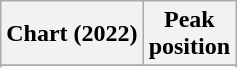<table class="wikitable sortable plainrowheaders" style="text-align:center">
<tr>
<th scope="col">Chart (2022)</th>
<th scope="col">Peak<br>position</th>
</tr>
<tr>
</tr>
<tr>
</tr>
<tr>
</tr>
<tr>
</tr>
<tr>
</tr>
<tr>
</tr>
<tr>
</tr>
<tr>
</tr>
</table>
